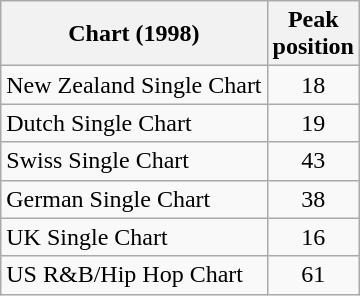<table class="wikitable">
<tr>
<th>Chart (1998)</th>
<th>Peak<br>position</th>
</tr>
<tr>
<td>New Zealand Single Chart</td>
<td align="center">18</td>
</tr>
<tr>
<td>Dutch Single Chart</td>
<td align="center">19</td>
</tr>
<tr>
<td>Swiss Single Chart</td>
<td align="center">43</td>
</tr>
<tr>
<td>German Single Chart</td>
<td align="center">38</td>
</tr>
<tr>
<td>UK Single Chart</td>
<td align="center">16</td>
</tr>
<tr>
<td>US R&B/Hip Hop Chart</td>
<td align="center">61</td>
</tr>
</table>
